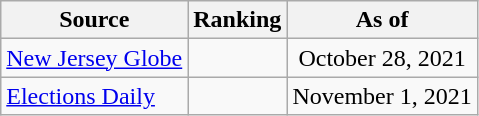<table class="wikitable" style="text-align:center">
<tr>
<th>Source</th>
<th>Ranking</th>
<th>As of</th>
</tr>
<tr>
<td align=left><a href='#'>New Jersey Globe</a></td>
<td></td>
<td>October 28, 2021</td>
</tr>
<tr>
<td align=left><a href='#'>Elections Daily</a></td>
<td></td>
<td>November 1, 2021</td>
</tr>
</table>
